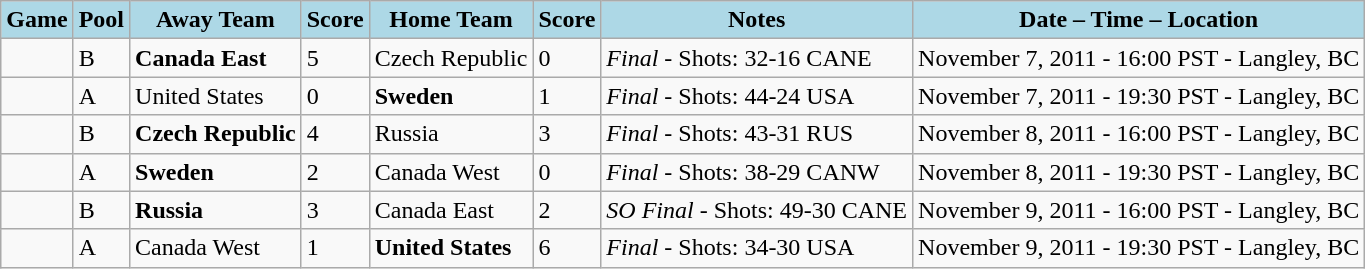<table class="wikitable">
<tr>
<th style="background:lightblue;">Game</th>
<th style="background:lightblue;">Pool</th>
<th style="background:lightblue;">Away Team</th>
<th style="background:lightblue;">Score</th>
<th style="background:lightblue;">Home Team</th>
<th style="background:lightblue;">Score</th>
<th style="background:lightblue;">Notes</th>
<th style="background:lightblue;">Date – Time – Location</th>
</tr>
<tr>
<td></td>
<td>B</td>
<td><strong>Canada East</strong></td>
<td>5</td>
<td>Czech Republic</td>
<td>0</td>
<td><em>Final</em> - Shots: 32-16 CANE</td>
<td>November 7, 2011 - 16:00 PST - Langley, BC</td>
</tr>
<tr>
<td></td>
<td>A</td>
<td>United States</td>
<td>0</td>
<td><strong>Sweden</strong></td>
<td>1</td>
<td><em>Final</em> - Shots: 44-24 USA</td>
<td>November 7, 2011 - 19:30 PST - Langley, BC</td>
</tr>
<tr>
<td></td>
<td>B</td>
<td><strong>Czech Republic</strong></td>
<td>4</td>
<td>Russia</td>
<td>3</td>
<td><em>Final</em> - Shots: 43-31 RUS</td>
<td>November 8, 2011 - 16:00 PST - Langley, BC</td>
</tr>
<tr>
<td></td>
<td>A</td>
<td><strong>Sweden</strong></td>
<td>2</td>
<td>Canada West</td>
<td>0</td>
<td><em>Final</em> - Shots: 38-29 CANW</td>
<td>November 8, 2011 - 19:30 PST - Langley, BC</td>
</tr>
<tr>
<td></td>
<td>B</td>
<td><strong>Russia</strong></td>
<td>3</td>
<td>Canada East</td>
<td>2</td>
<td><em>SO Final</em> - Shots: 49-30 CANE</td>
<td>November 9, 2011 - 16:00 PST - Langley, BC</td>
</tr>
<tr>
<td></td>
<td>A</td>
<td>Canada West</td>
<td>1</td>
<td><strong>United States</strong></td>
<td>6</td>
<td><em>Final</em> - Shots: 34-30 USA</td>
<td>November 9, 2011 - 19:30 PST - Langley, BC</td>
</tr>
</table>
